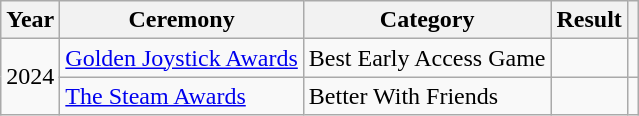<table class="wikitable plainrowheaders" width="auto">
<tr>
<th scope="col">Year</th>
<th scope="col">Ceremony</th>
<th scope="col">Category</th>
<th scope="col">Result</th>
<th scope="col" class="unsortable"></th>
</tr>
<tr>
<td style="text-align:center;" rowspan="2">2024</td>
<td><a href='#'>Golden Joystick Awards</a></td>
<td>Best Early Access Game</td>
<td></td>
<td style="text-align:center;"></td>
</tr>
<tr>
<td><a href='#'>The Steam Awards</a></td>
<td>Better With Friends</td>
<td></td>
<td style="text-align:center;"></td>
</tr>
</table>
